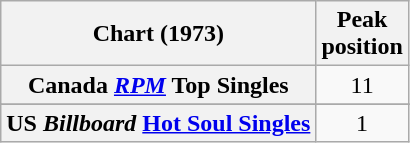<table class="wikitable sortable plainrowheaders">
<tr>
<th scope="col">Chart (1973)</th>
<th scope="col">Peak<br>position</th>
</tr>
<tr>
<th scope="row">Canada <em><a href='#'>RPM</a></em> Top Singles</th>
<td style="text-align:center;">11</td>
</tr>
<tr>
</tr>
<tr>
</tr>
<tr>
<th scope="row">US <em>Billboard</em> <a href='#'>Hot Soul Singles</a></th>
<td align="center">1</td>
</tr>
</table>
